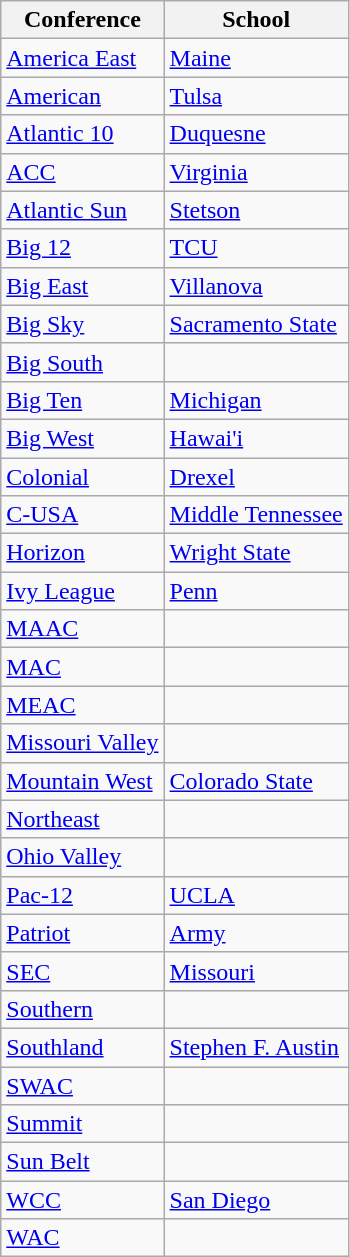<table class="wikitable sortable">
<tr>
<th>Conference</th>
<th>School</th>
</tr>
<tr>
<td><a href='#'>America East</a></td>
<td><a href='#'>Maine</a></td>
</tr>
<tr>
<td><a href='#'>American</a></td>
<td><a href='#'>Tulsa</a></td>
</tr>
<tr>
<td><a href='#'>Atlantic 10</a></td>
<td><a href='#'>Duquesne</a></td>
</tr>
<tr>
<td><a href='#'>ACC</a></td>
<td><a href='#'>Virginia</a></td>
</tr>
<tr>
<td><a href='#'>Atlantic Sun</a></td>
<td><a href='#'>Stetson</a></td>
</tr>
<tr>
<td><a href='#'>Big 12</a></td>
<td><a href='#'>TCU</a></td>
</tr>
<tr>
<td><a href='#'>Big East</a></td>
<td><a href='#'>Villanova</a></td>
</tr>
<tr>
<td><a href='#'>Big Sky</a></td>
<td><a href='#'>Sacramento State</a></td>
</tr>
<tr>
<td><a href='#'>Big South</a></td>
<td></td>
</tr>
<tr>
<td><a href='#'>Big Ten</a></td>
<td><a href='#'>Michigan</a></td>
</tr>
<tr>
<td><a href='#'>Big West</a></td>
<td><a href='#'>Hawai'i</a></td>
</tr>
<tr>
<td><a href='#'>Colonial</a></td>
<td><a href='#'>Drexel</a></td>
</tr>
<tr>
<td><a href='#'>C-USA</a></td>
<td><a href='#'>Middle Tennessee</a></td>
</tr>
<tr>
<td><a href='#'>Horizon</a></td>
<td><a href='#'>Wright State</a></td>
</tr>
<tr>
<td><a href='#'>Ivy League</a></td>
<td><a href='#'>Penn</a></td>
</tr>
<tr>
<td><a href='#'>MAAC</a></td>
<td></td>
</tr>
<tr>
<td><a href='#'>MAC</a></td>
<td></td>
</tr>
<tr>
<td><a href='#'>MEAC</a></td>
<td></td>
</tr>
<tr>
<td><a href='#'>Missouri Valley</a></td>
<td></td>
</tr>
<tr>
<td><a href='#'>Mountain West</a></td>
<td><a href='#'>Colorado State</a></td>
</tr>
<tr>
<td><a href='#'>Northeast</a></td>
<td></td>
</tr>
<tr>
<td><a href='#'>Ohio Valley</a></td>
<td></td>
</tr>
<tr>
<td><a href='#'>Pac-12</a></td>
<td><a href='#'>UCLA</a></td>
</tr>
<tr>
<td><a href='#'>Patriot</a></td>
<td><a href='#'>Army</a></td>
</tr>
<tr>
<td><a href='#'>SEC</a></td>
<td><a href='#'>Missouri</a></td>
</tr>
<tr>
<td><a href='#'>Southern</a></td>
<td></td>
</tr>
<tr>
<td><a href='#'>Southland</a></td>
<td><a href='#'>Stephen F. Austin</a></td>
</tr>
<tr>
<td><a href='#'>SWAC</a></td>
<td></td>
</tr>
<tr>
<td><a href='#'>Summit</a></td>
<td></td>
</tr>
<tr>
<td><a href='#'>Sun Belt</a></td>
<td></td>
</tr>
<tr>
<td><a href='#'>WCC</a></td>
<td><a href='#'>San Diego</a></td>
</tr>
<tr>
<td><a href='#'>WAC</a></td>
<td></td>
</tr>
</table>
